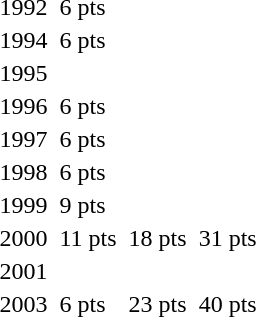<table>
<tr>
<td>1992</td>
<td></td>
<td>6 pts</td>
<td></td>
<td></td>
<td></td>
<td></td>
</tr>
<tr>
<td>1994</td>
<td></td>
<td>6 pts</td>
<td></td>
<td></td>
<td></td>
<td></td>
</tr>
<tr>
<td>1995</td>
<td></td>
<td></td>
<td></td>
<td></td>
<td></td>
<td></td>
</tr>
<tr>
<td>1996</td>
<td></td>
<td>6 pts</td>
<td></td>
<td></td>
<td></td>
<td></td>
</tr>
<tr>
<td>1997</td>
<td></td>
<td>6 pts</td>
<td></td>
<td></td>
<td></td>
<td></td>
</tr>
<tr>
<td>1998</td>
<td></td>
<td>6 pts</td>
<td></td>
<td></td>
<td></td>
<td></td>
</tr>
<tr>
<td>1999</td>
<td></td>
<td>9 pts</td>
<td></td>
<td></td>
<td></td>
<td></td>
</tr>
<tr>
<td>2000</td>
<td></td>
<td>11 pts</td>
<td></td>
<td>18 pts</td>
<td></td>
<td>31 pts</td>
</tr>
<tr>
<td>2001</td>
<td></td>
<td></td>
<td></td>
<td></td>
<td></td>
<td></td>
</tr>
<tr>
<td>2003</td>
<td></td>
<td>6 pts</td>
<td></td>
<td>23 pts</td>
<td></td>
<td>40 pts</td>
</tr>
</table>
